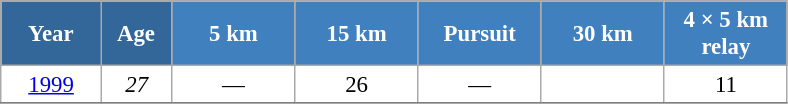<table class="wikitable" style="font-size:95%; text-align:center; border:grey solid 1px; border-collapse:collapse; background:#ffffff;">
<tr>
<th style="background-color:#369; color:white; width:60px;"> Year </th>
<th style="background-color:#369; color:white; width:40px;"> Age </th>
<th style="background-color:#4180be; color:white; width:75px;"> 5 km </th>
<th style="background-color:#4180be; color:white; width:75px;"> 15 km </th>
<th style="background-color:#4180be; color:white; width:75px;"> Pursuit </th>
<th style="background-color:#4180be; color:white; width:75px;"> 30 km </th>
<th style="background-color:#4180be; color:white; width:75px;"> 4 × 5 km <br> relay </th>
</tr>
<tr>
<td><a href='#'>1999</a></td>
<td><em>27</em></td>
<td>—</td>
<td>26</td>
<td>—</td>
<td></td>
<td>11</td>
</tr>
<tr>
</tr>
</table>
